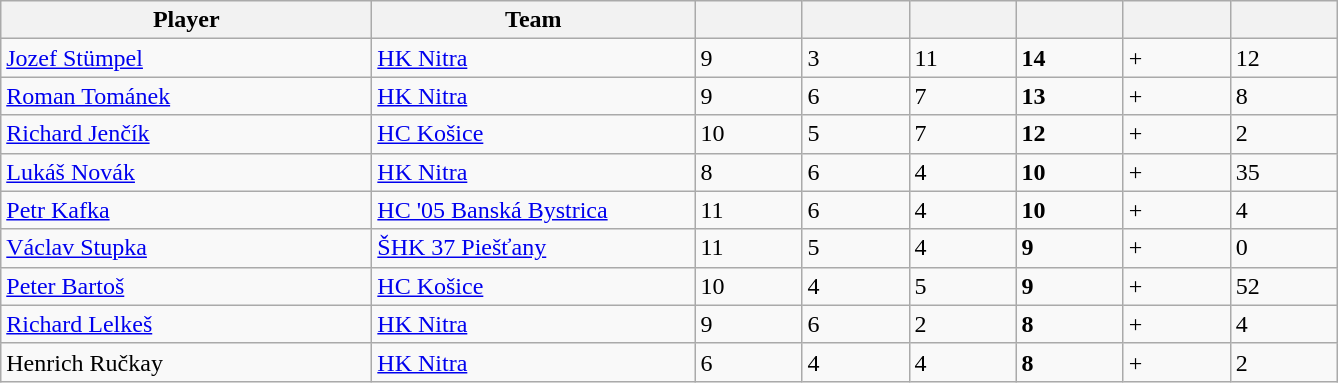<table class="wikitable sortable">
<tr>
<th style="width: 15em;">Player</th>
<th style="width: 13em;">Team</th>
<th style="width: 4em;"></th>
<th style="width: 4em;"></th>
<th style="width: 4em;"></th>
<th style="width: 4em;"></th>
<th style="width: 4em;"></th>
<th style="width: 4em;"></th>
</tr>
<tr>
<td> <a href='#'>Jozef Stümpel</a></td>
<td><a href='#'>HK Nitra</a></td>
<td>9</td>
<td>3</td>
<td>11</td>
<td><strong>14</strong></td>
<td>+</td>
<td>12</td>
</tr>
<tr>
<td> <a href='#'>Roman Tománek</a></td>
<td><a href='#'>HK Nitra</a></td>
<td>9</td>
<td>6</td>
<td>7</td>
<td><strong>13</strong></td>
<td>+</td>
<td>8</td>
</tr>
<tr>
<td> <a href='#'>Richard Jenčík</a></td>
<td><a href='#'>HC Košice</a></td>
<td>10</td>
<td>5</td>
<td>7</td>
<td><strong>12</strong></td>
<td>+</td>
<td>2</td>
</tr>
<tr>
<td> <a href='#'>Lukáš Novák</a></td>
<td><a href='#'>HK Nitra</a></td>
<td>8</td>
<td>6</td>
<td>4</td>
<td><strong>10</strong></td>
<td>+</td>
<td>35</td>
</tr>
<tr>
<td> <a href='#'>Petr Kafka</a></td>
<td><a href='#'>HC '05 Banská Bystrica</a></td>
<td>11</td>
<td>6</td>
<td>4</td>
<td><strong>10</strong></td>
<td>+</td>
<td>4</td>
</tr>
<tr>
<td> <a href='#'>Václav Stupka</a></td>
<td><a href='#'>ŠHK 37 Piešťany</a></td>
<td>11</td>
<td>5</td>
<td>4</td>
<td><strong>9</strong></td>
<td>+</td>
<td>0</td>
</tr>
<tr>
<td> <a href='#'>Peter Bartoš</a></td>
<td><a href='#'>HC Košice</a></td>
<td>10</td>
<td>4</td>
<td>5</td>
<td><strong>9</strong></td>
<td>+</td>
<td>52</td>
</tr>
<tr>
<td> <a href='#'>Richard Lelkeš</a></td>
<td><a href='#'>HK Nitra</a></td>
<td>9</td>
<td>6</td>
<td>2</td>
<td><strong>8</strong></td>
<td>+</td>
<td>4</td>
</tr>
<tr>
<td> Henrich Ručkay</td>
<td><a href='#'>HK Nitra</a></td>
<td>6</td>
<td>4</td>
<td>4</td>
<td><strong>8</strong></td>
<td>+</td>
<td>2</td>
</tr>
</table>
